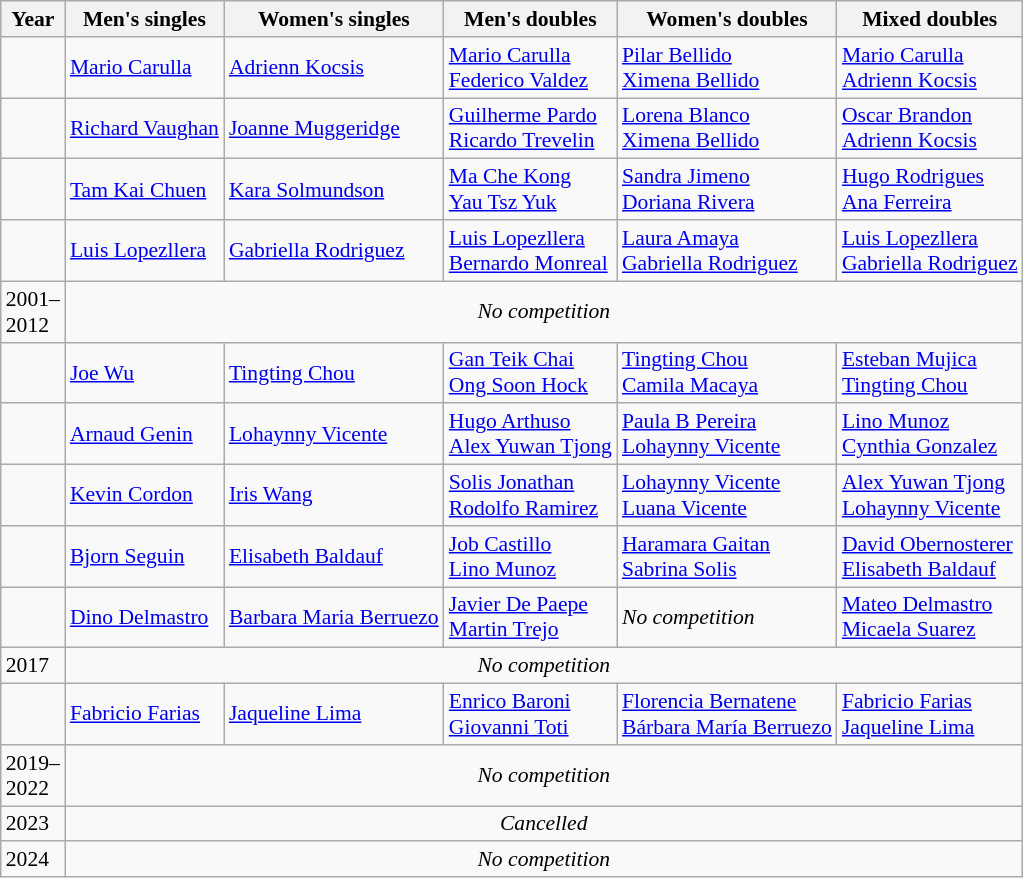<table class=wikitable style="font-size:90%;">
<tr>
<th>Year</th>
<th>Men's singles</th>
<th>Women's singles</th>
<th>Men's doubles</th>
<th>Women's doubles</th>
<th>Mixed doubles</th>
</tr>
<tr>
<td></td>
<td> <a href='#'>Mario Carulla</a></td>
<td> <a href='#'>Adrienn Kocsis</a></td>
<td> <a href='#'>Mario Carulla</a><br> <a href='#'>Federico Valdez</a></td>
<td> <a href='#'>Pilar Bellido</a><br> <a href='#'>Ximena Bellido</a></td>
<td> <a href='#'>Mario Carulla</a><br> <a href='#'>Adrienn Kocsis</a></td>
</tr>
<tr>
<td></td>
<td> <a href='#'>Richard Vaughan</a></td>
<td> <a href='#'>Joanne Muggeridge</a></td>
<td> <a href='#'>Guilherme Pardo</a><br> <a href='#'>Ricardo Trevelin</a></td>
<td> <a href='#'>Lorena Blanco</a><br> <a href='#'>Ximena Bellido</a></td>
<td> <a href='#'>Oscar Brandon</a><br> <a href='#'>Adrienn Kocsis</a></td>
</tr>
<tr>
<td></td>
<td> <a href='#'>Tam Kai Chuen</a></td>
<td> <a href='#'>Kara Solmundson</a></td>
<td> <a href='#'>Ma Che Kong</a><br> <a href='#'>Yau Tsz Yuk</a></td>
<td> <a href='#'>Sandra Jimeno</a><br> <a href='#'>Doriana Rivera</a></td>
<td> <a href='#'>Hugo Rodrigues</a><br> <a href='#'>Ana Ferreira</a></td>
</tr>
<tr>
<td></td>
<td> <a href='#'>Luis Lopezllera</a></td>
<td> <a href='#'>Gabriella Rodriguez</a></td>
<td> <a href='#'>Luis Lopezllera</a><br> <a href='#'>Bernardo Monreal</a></td>
<td> <a href='#'>Laura Amaya</a><br> <a href='#'>Gabriella Rodriguez</a></td>
<td> <a href='#'>Luis Lopezllera</a><br> <a href='#'>Gabriella Rodriguez</a></td>
</tr>
<tr>
<td>2001–<br>2012</td>
<td colspan=5 align=center><em>No competition</em></td>
</tr>
<tr>
<td></td>
<td> <a href='#'>Joe Wu</a></td>
<td> <a href='#'>Tingting Chou</a></td>
<td> <a href='#'>Gan Teik Chai</a><br> <a href='#'>Ong Soon Hock</a></td>
<td> <a href='#'>Tingting Chou</a><br> <a href='#'>Camila Macaya</a></td>
<td> <a href='#'>Esteban Mujica</a><br> <a href='#'>Tingting Chou</a></td>
</tr>
<tr>
<td></td>
<td> <a href='#'>Arnaud Genin</a></td>
<td> <a href='#'>Lohaynny Vicente</a></td>
<td> <a href='#'>Hugo Arthuso</a><br> <a href='#'>Alex Yuwan Tjong</a></td>
<td> <a href='#'>Paula B Pereira</a><br> <a href='#'>Lohaynny Vicente</a></td>
<td> <a href='#'>Lino Munoz</a><br> <a href='#'>Cynthia Gonzalez</a></td>
</tr>
<tr>
<td></td>
<td> <a href='#'>Kevin Cordon</a></td>
<td> <a href='#'>Iris Wang</a></td>
<td> <a href='#'>Solis Jonathan</a><br> <a href='#'>Rodolfo Ramirez</a></td>
<td> <a href='#'>Lohaynny Vicente</a><br> <a href='#'>Luana Vicente</a></td>
<td> <a href='#'>Alex Yuwan Tjong</a><br> <a href='#'>Lohaynny Vicente</a></td>
</tr>
<tr>
<td></td>
<td> <a href='#'>Bjorn Seguin</a></td>
<td> <a href='#'>Elisabeth Baldauf</a></td>
<td> <a href='#'>Job Castillo</a><br> <a href='#'>Lino Munoz</a></td>
<td> <a href='#'>Haramara Gaitan</a><br> <a href='#'>Sabrina Solis</a></td>
<td> <a href='#'>David Obernosterer</a><br> <a href='#'>Elisabeth Baldauf</a></td>
</tr>
<tr>
<td></td>
<td> <a href='#'>Dino Delmastro</a></td>
<td> <a href='#'>Barbara Maria Berruezo</a></td>
<td> <a href='#'>Javier De Paepe</a><br> <a href='#'>Martin Trejo</a></td>
<td><em>No competition</em></td>
<td> <a href='#'>Mateo Delmastro</a><br> <a href='#'>Micaela Suarez</a></td>
</tr>
<tr>
<td>2017</td>
<td align="center" colspan="5"><em>No competition</em></td>
</tr>
<tr>
<td></td>
<td> <a href='#'>Fabricio Farias</a></td>
<td> <a href='#'>Jaqueline Lima</a></td>
<td> <a href='#'>Enrico Baroni</a><br> <a href='#'>Giovanni Toti</a></td>
<td> <a href='#'>Florencia Bernatene</a><br> <a href='#'>Bárbara María Berruezo</a></td>
<td> <a href='#'>Fabricio Farias</a><br> <a href='#'>Jaqueline Lima</a></td>
</tr>
<tr>
<td>2019–<br>2022</td>
<td colspan=5 align=center><em>No competition</em></td>
</tr>
<tr>
<td>2023</td>
<td colspan="5" align="center"><em>Cancelled</em></td>
</tr>
<tr>
<td>2024</td>
<td colspan=5 align=center><em>No competition</em></td>
</tr>
</table>
